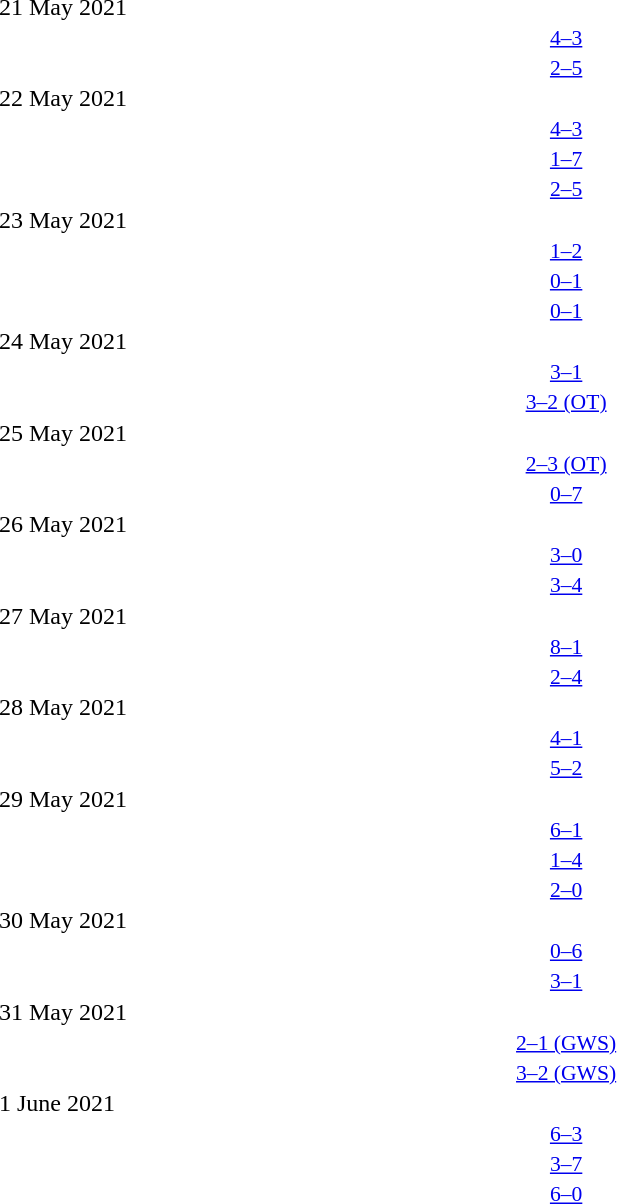<table style="width:100%;" cellspacing="1">
<tr>
<th width=25%></th>
<th width=2%></th>
<th width=6%></th>
<th width=2%></th>
<th width=25%></th>
</tr>
<tr>
<td>21 May 2021</td>
</tr>
<tr style=font-size:90%>
<td align=right></td>
<td></td>
<td align=center><a href='#'>4–3</a></td>
<td></td>
<td></td>
<td></td>
</tr>
<tr style=font-size:90%>
<td align=right></td>
<td></td>
<td align=center><a href='#'>2–5</a></td>
<td></td>
<td></td>
<td></td>
</tr>
<tr>
<td>22 May 2021</td>
</tr>
<tr style=font-size:90%>
<td align=right></td>
<td></td>
<td align=center><a href='#'>4–3</a></td>
<td></td>
<td></td>
<td></td>
</tr>
<tr style=font-size:90%>
<td align=right></td>
<td></td>
<td align=center><a href='#'>1–7</a></td>
<td></td>
<td></td>
<td></td>
</tr>
<tr style=font-size:90%>
<td align=right></td>
<td></td>
<td align=center><a href='#'>2–5</a></td>
<td></td>
<td></td>
<td></td>
</tr>
<tr>
<td>23 May 2021</td>
</tr>
<tr style=font-size:90%>
<td align=right></td>
<td></td>
<td align=center><a href='#'>1–2</a></td>
<td></td>
<td></td>
<td></td>
</tr>
<tr style=font-size:90%>
<td align=right></td>
<td></td>
<td align=center><a href='#'>0–1</a></td>
<td></td>
<td></td>
<td></td>
</tr>
<tr style=font-size:90%>
<td align=right></td>
<td></td>
<td align=center><a href='#'>0–1</a></td>
<td></td>
<td></td>
<td></td>
</tr>
<tr>
<td>24 May 2021</td>
</tr>
<tr style=font-size:90%>
<td align=right></td>
<td></td>
<td align=center><a href='#'>3–1</a></td>
<td></td>
<td></td>
<td></td>
</tr>
<tr style=font-size:90%>
<td align=right></td>
<td></td>
<td align=center><a href='#'>3–2 (OT)</a></td>
<td></td>
<td></td>
<td></td>
</tr>
<tr>
<td>25 May 2021</td>
</tr>
<tr style=font-size:90%>
<td align=right></td>
<td></td>
<td align=center><a href='#'>2–3 (OT)</a></td>
<td></td>
<td></td>
<td></td>
</tr>
<tr style=font-size:90%>
<td align=right></td>
<td></td>
<td align=center><a href='#'>0–7</a></td>
<td></td>
<td></td>
<td></td>
</tr>
<tr>
<td>26 May 2021</td>
</tr>
<tr style=font-size:90%>
<td align=right></td>
<td></td>
<td align=center><a href='#'>3–0</a></td>
<td></td>
<td></td>
<td></td>
</tr>
<tr style=font-size:90%>
<td align=right></td>
<td></td>
<td align=center><a href='#'>3–4</a></td>
<td></td>
<td></td>
<td></td>
</tr>
<tr>
<td>27 May 2021</td>
</tr>
<tr style=font-size:90%>
<td align=right></td>
<td></td>
<td align=center><a href='#'>8–1</a></td>
<td></td>
<td></td>
<td></td>
</tr>
<tr style=font-size:90%>
<td align=right></td>
<td></td>
<td align=center><a href='#'>2–4</a></td>
<td></td>
<td></td>
<td></td>
</tr>
<tr>
<td>28 May 2021</td>
</tr>
<tr style=font-size:90%>
<td align=right></td>
<td></td>
<td align=center><a href='#'>4–1</a></td>
<td></td>
<td></td>
<td></td>
</tr>
<tr style=font-size:90%>
<td align=right></td>
<td></td>
<td align=center><a href='#'>5–2</a></td>
<td></td>
<td></td>
<td></td>
</tr>
<tr>
<td>29 May 2021</td>
</tr>
<tr style=font-size:90%>
<td align=right></td>
<td></td>
<td align=center><a href='#'>6–1</a></td>
<td></td>
<td></td>
<td></td>
</tr>
<tr style=font-size:90%>
<td align=right></td>
<td></td>
<td align=center><a href='#'>1–4</a></td>
<td></td>
<td></td>
<td></td>
</tr>
<tr style=font-size:90%>
<td align=right></td>
<td></td>
<td align=center><a href='#'>2–0</a></td>
<td></td>
<td></td>
<td></td>
</tr>
<tr>
<td>30 May 2021</td>
</tr>
<tr style=font-size:90%>
<td align=right></td>
<td></td>
<td align=center><a href='#'>0–6</a></td>
<td></td>
<td></td>
<td></td>
</tr>
<tr style=font-size:90%>
<td align=right></td>
<td></td>
<td align=center><a href='#'>3–1</a></td>
<td></td>
<td></td>
<td></td>
</tr>
<tr>
<td>31 May 2021</td>
</tr>
<tr style=font-size:90%>
<td align=right></td>
<td></td>
<td align=center><a href='#'>2–1 (GWS)</a></td>
<td></td>
<td></td>
<td></td>
</tr>
<tr style=font-size:90%>
<td align=right></td>
<td></td>
<td align=center><a href='#'>3–2 (GWS)</a></td>
<td></td>
<td></td>
<td></td>
</tr>
<tr>
<td>1 June 2021</td>
</tr>
<tr style=font-size:90%>
<td align=right></td>
<td></td>
<td align=center><a href='#'>6–3</a></td>
<td></td>
<td></td>
<td></td>
</tr>
<tr style=font-size:90%>
<td align=right></td>
<td></td>
<td align=center><a href='#'>3–7</a></td>
<td></td>
<td></td>
<td></td>
</tr>
<tr style=font-size:90%>
<td align=right></td>
<td></td>
<td align=center><a href='#'>6–0</a></td>
<td></td>
<td></td>
<td></td>
</tr>
</table>
